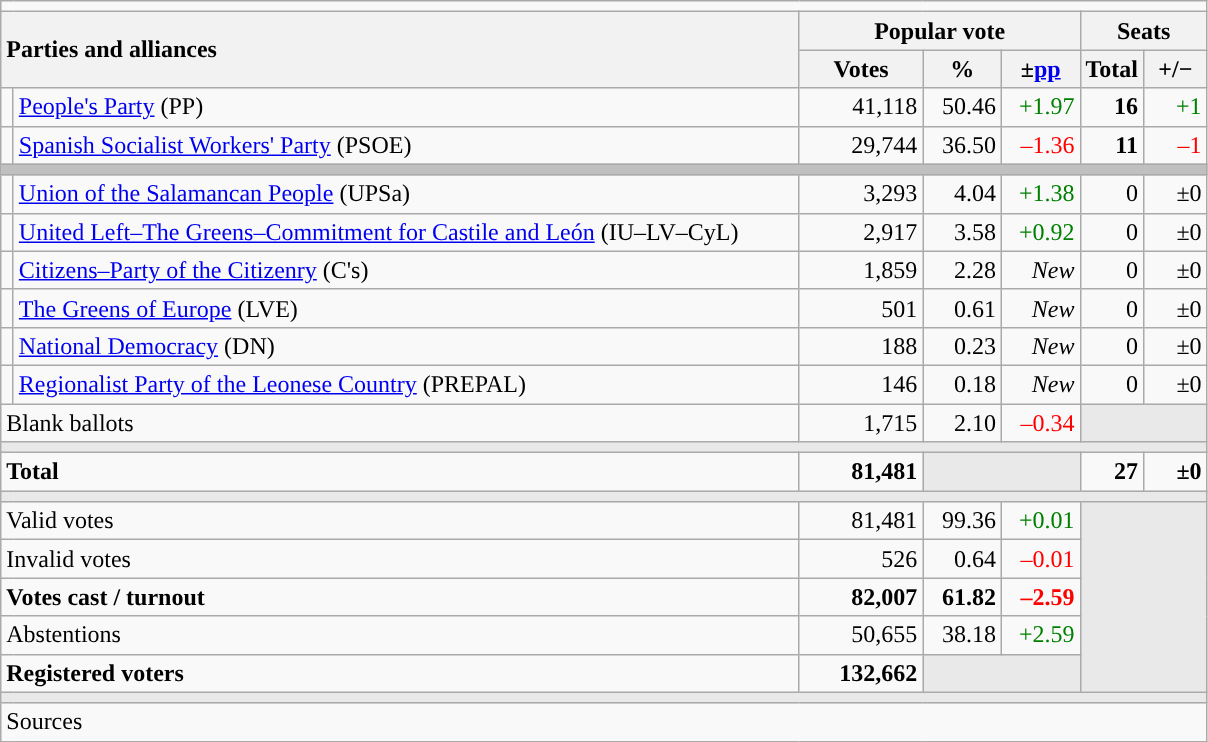<table class="wikitable" style="text-align:right;">
<tr>
<td colspan="7"></td>
</tr>
<tr>
<th style="text-align:left;" rowspan="2" colspan="2" width="525">Parties and alliances</th>
<th colspan="3">Popular vote</th>
<th colspan="2">Seats</th>
</tr>
<tr>
<th width="75">Votes</th>
<th width="45">%</th>
<th width="45">±<a href='#'>pp</a></th>
<th width="35">Total</th>
<th width="35">+/−</th>
</tr>
<tr>
<td width="1" style="color:inherit;background:"></td>
<td align="left"><a href='#'>People's Party</a> (PP)</td>
<td>41,118</td>
<td>50.46</td>
<td style="color:green;">+1.97</td>
<td><strong>16</strong></td>
<td style="color:green;">+1</td>
</tr>
<tr>
<td style="color:inherit;background:"></td>
<td align="left"><a href='#'>Spanish Socialist Workers' Party</a> (PSOE)</td>
<td>29,744</td>
<td>36.50</td>
<td style="color:red;">–1.36</td>
<td><strong>11</strong></td>
<td style="color:red;">–1</td>
</tr>
<tr>
<td colspan="7" bgcolor="#C0C0C0"></td>
</tr>
<tr>
<td style="color:inherit;background:"></td>
<td align="left"><a href='#'>Union of the Salamancan People</a> (UPSa)</td>
<td>3,293</td>
<td>4.04</td>
<td style="color:green;">+1.38</td>
<td>0</td>
<td>±0</td>
</tr>
<tr>
<td style="color:inherit;background:"></td>
<td align="left"><a href='#'>United Left–The Greens–Commitment for Castile and León</a> (IU–LV–CyL)</td>
<td>2,917</td>
<td>3.58</td>
<td style="color:green;">+0.92</td>
<td>0</td>
<td>±0</td>
</tr>
<tr>
<td style="color:inherit;background:"></td>
<td align="left"><a href='#'>Citizens–Party of the Citizenry</a> (C's)</td>
<td>1,859</td>
<td>2.28</td>
<td><em>New</em></td>
<td>0</td>
<td>±0</td>
</tr>
<tr>
<td style="color:inherit;background:"></td>
<td align="left"><a href='#'>The Greens of Europe</a> (LVE)</td>
<td>501</td>
<td>0.61</td>
<td><em>New</em></td>
<td>0</td>
<td>±0</td>
</tr>
<tr>
<td style="color:inherit;background:"></td>
<td align="left"><a href='#'>National Democracy</a> (DN)</td>
<td>188</td>
<td>0.23</td>
<td><em>New</em></td>
<td>0</td>
<td>±0</td>
</tr>
<tr>
<td style="color:inherit;background:"></td>
<td align="left"><a href='#'>Regionalist Party of the Leonese Country</a> (PREPAL)</td>
<td>146</td>
<td>0.18</td>
<td><em>New</em></td>
<td>0</td>
<td>±0</td>
</tr>
<tr>
<td align="left" colspan="2">Blank ballots</td>
<td>1,715</td>
<td>2.10</td>
<td style="color:red;">–0.34</td>
<td bgcolor="#E9E9E9" colspan="2"></td>
</tr>
<tr>
<td colspan="7" bgcolor="#E9E9E9"></td>
</tr>
<tr style="font-weight:bold;">
<td align="left" colspan="2">Total</td>
<td>81,481</td>
<td bgcolor="#E9E9E9" colspan="2"></td>
<td>27</td>
<td>±0</td>
</tr>
<tr>
<td colspan="7" bgcolor="#E9E9E9"></td>
</tr>
<tr>
<td align="left" colspan="2">Valid votes</td>
<td>81,481</td>
<td>99.36</td>
<td style="color:green;">+0.01</td>
<td bgcolor="#E9E9E9" colspan="2" rowspan="5"></td>
</tr>
<tr>
<td align="left" colspan="2">Invalid votes</td>
<td>526</td>
<td>0.64</td>
<td style="color:red;">–0.01</td>
</tr>
<tr style="font-weight:bold;">
<td align="left" colspan="2">Votes cast / turnout</td>
<td>82,007</td>
<td>61.82</td>
<td style="color:red;">–2.59</td>
</tr>
<tr>
<td align="left" colspan="2">Abstentions</td>
<td>50,655</td>
<td>38.18</td>
<td style="color:green;">+2.59</td>
</tr>
<tr style="font-weight:bold;">
<td align="left" colspan="2">Registered voters</td>
<td>132,662</td>
<td bgcolor="#E9E9E9" colspan="2"></td>
</tr>
<tr>
<td colspan="7" bgcolor="#E9E9E9"></td>
</tr>
<tr>
<td align="left" colspan="7">Sources</td>
</tr>
</table>
